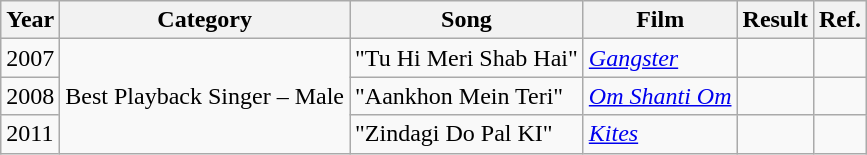<table class="wikitable">
<tr>
<th>Year</th>
<th>Category</th>
<th>Song</th>
<th>Film</th>
<th>Result</th>
<th>Ref.</th>
</tr>
<tr>
<td>2007</td>
<td rowspan="3">Best Playback Singer – Male</td>
<td>"Tu Hi Meri Shab Hai"</td>
<td><em><a href='#'>Gangster</a></em></td>
<td></td>
<td></td>
</tr>
<tr>
<td>2008</td>
<td>"Aankhon Mein Teri"</td>
<td><em><a href='#'>Om Shanti Om</a></em></td>
<td></td>
<td></td>
</tr>
<tr>
<td>2011</td>
<td>"Zindagi Do Pal KI"</td>
<td><em><a href='#'>Kites</a></em></td>
<td></td>
<td></td>
</tr>
</table>
